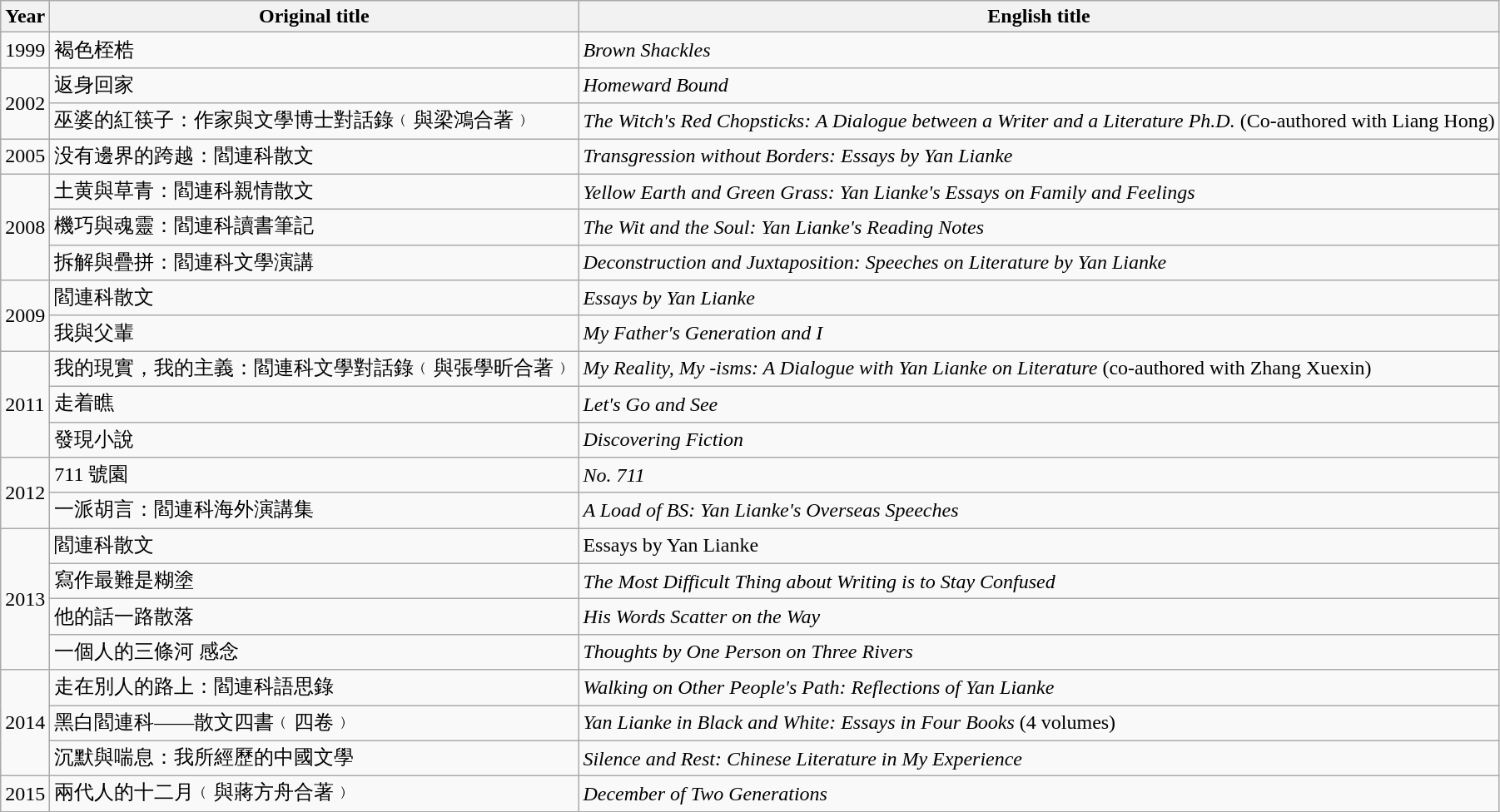<table class="wikitable">
<tr>
<th>Year</th>
<th>Original title</th>
<th>English title</th>
</tr>
<tr>
<td>1999</td>
<td>褐色桎梏</td>
<td><em>Brown Shackles</em></td>
</tr>
<tr>
<td rowspan="2">2002</td>
<td>返身回家</td>
<td><em>Homeward Bound</em></td>
</tr>
<tr>
<td>巫婆的紅筷子：作家與文學博士對話錄﹙與梁鴻合著﹚</td>
<td><em>The Witch's Red Chopsticks: A Dialogue between a Writer and a Literature Ph.D.</em> (Co-authored with Liang Hong)</td>
</tr>
<tr>
<td>2005</td>
<td>没有邊界的跨越：閻連科散文</td>
<td><em>Transgression without Borders: Essays by Yan Lianke</em></td>
</tr>
<tr>
<td rowspan="3">2008</td>
<td>土黄與草青：閻連科親情散文</td>
<td><em>Yellow Earth and Green Grass: Yan Lianke's Essays on Family and Feelings</em></td>
</tr>
<tr>
<td>機巧與魂靈：閻連科讀書筆記</td>
<td><em>The Wit and the Soul: Yan Lianke's Reading Notes</em></td>
</tr>
<tr>
<td>拆解與疊拼：閻連科文學演講</td>
<td><em>Deconstruction and Juxtaposition: Speeches on Literature by Yan Lianke</em></td>
</tr>
<tr>
<td rowspan="2">2009</td>
<td>閻連科散文</td>
<td><em>Essays by Yan Lianke</em></td>
</tr>
<tr>
<td>我與父輩</td>
<td><em>My Father's Generation and I</em></td>
</tr>
<tr>
<td rowspan="3">2011</td>
<td>我的現實，我的主義：閻連科文學對話錄﹙與張學昕合著﹚</td>
<td><em>My Reality, My -isms: A Dialogue with Yan Lianke on Literature</em> (co-authored with Zhang Xuexin)</td>
</tr>
<tr>
<td>走着瞧</td>
<td><em>Let's Go and See</em></td>
</tr>
<tr>
<td>發現小說</td>
<td><em>Discovering Fiction</em></td>
</tr>
<tr>
<td rowspan="2">2012</td>
<td>711 號園</td>
<td><em>No. 711</em></td>
</tr>
<tr>
<td>一派胡言：閻連科海外演講集</td>
<td><em>A Load of BS: Yan Lianke's Overseas Speeches</em></td>
</tr>
<tr>
<td rowspan="4">2013</td>
<td>閻連科散文</td>
<td>Essays by Yan Lianke</td>
</tr>
<tr>
<td>寫作最難是糊塗</td>
<td><em>The Most Difficult Thing about Writing is to Stay Confused</em></td>
</tr>
<tr>
<td>他的話一路散落</td>
<td><em>His Words Scatter on the Way</em></td>
</tr>
<tr>
<td>一個人的三條河 感念</td>
<td><em>Thoughts by One Person on Three Rivers</em></td>
</tr>
<tr>
<td rowspan="3">2014</td>
<td>走在別人的路上：閻連科語思錄</td>
<td><em>Walking on Other People's Path: Reflections of Yan Lianke</em></td>
</tr>
<tr>
<td>黑白閻連科——散文四書﹙四卷﹚</td>
<td><em>Yan Lianke in Black and White: Essays in Four Books</em> (4 volumes)</td>
</tr>
<tr>
<td>沉默與喘息：我所經歷的中國文學</td>
<td><em>Silence and Rest: Chinese Literature in My Experience</em></td>
</tr>
<tr>
<td>2015</td>
<td>兩代人的十二月﹙與蔣方舟合著﹚</td>
<td><em>December of Two Generations</em></td>
</tr>
</table>
